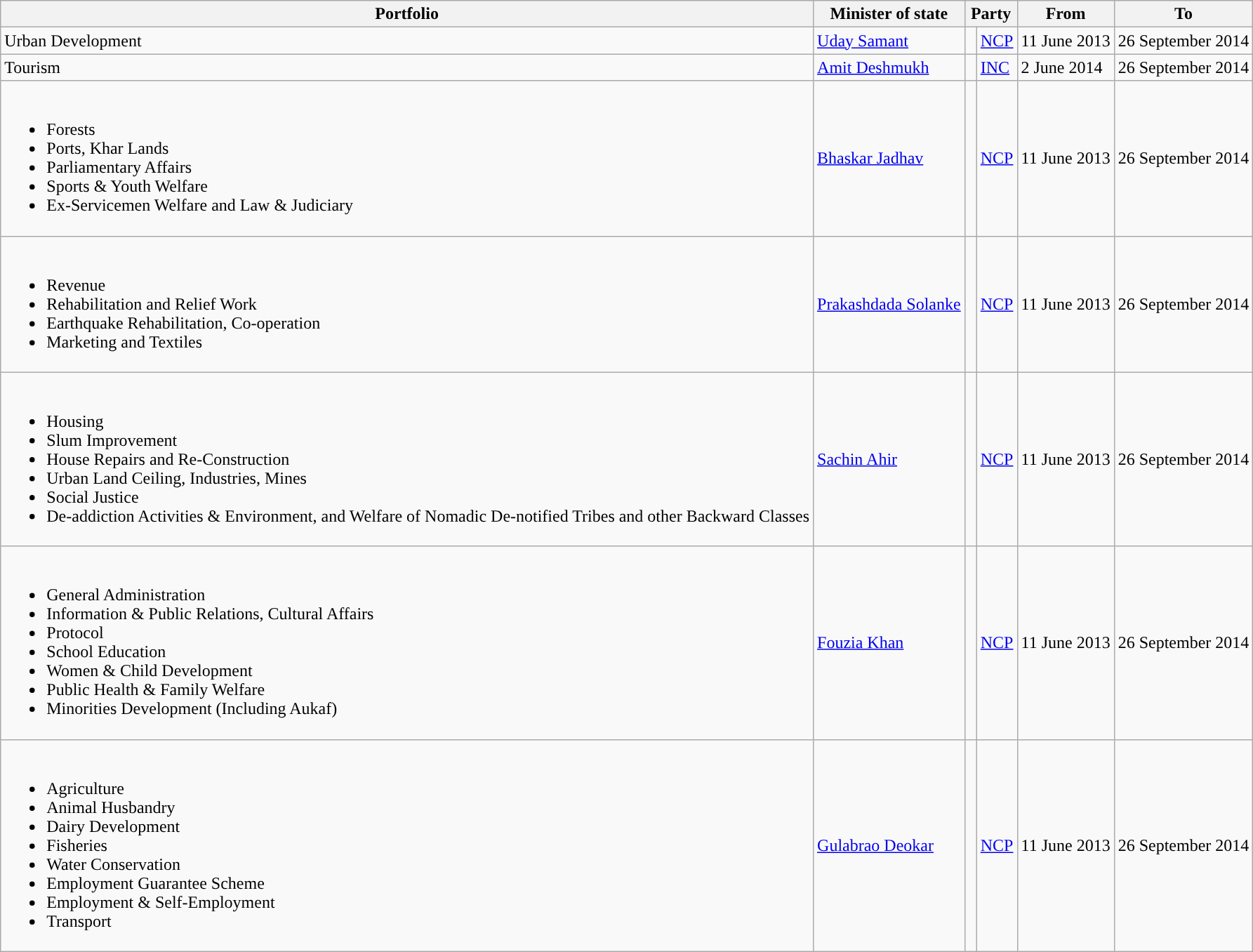<table class="wikitable">
<tr>
<th>Portfolio</th>
<th>Minister of state</th>
<th colspan="2">Party</th>
<th>From</th>
<th>To</th>
</tr>
<tr>
<td>Urban Development</td>
<td><a href='#'>Uday Samant</a></td>
<td width="4px"></td>
<td><a href='#'>NCP</a></td>
<td>11 June 2013</td>
<td>26 September 2014</td>
</tr>
<tr>
<td>Tourism</td>
<td><a href='#'>Amit Deshmukh</a></td>
<td width="4px"></td>
<td><a href='#'>INC</a></td>
<td>2 June 2014</td>
<td>26 September 2014</td>
</tr>
<tr>
<td><br><ul><li>Forests</li><li>Ports, Khar Lands</li><li>Parliamentary Affairs</li><li>Sports & Youth Welfare</li><li>Ex-Servicemen Welfare and Law & Judiciary</li></ul></td>
<td><a href='#'>Bhaskar Jadhav</a></td>
<td width="4px"></td>
<td><a href='#'>NCP</a></td>
<td>11 June 2013</td>
<td>26 September 2014</td>
</tr>
<tr>
<td><br><ul><li>Revenue</li><li>Rehabilitation and Relief Work</li><li>Earthquake Rehabilitation, Co-operation</li><li>Marketing and Textiles</li></ul></td>
<td><a href='#'>Prakashdada Solanke</a></td>
<td width="4px"></td>
<td><a href='#'>NCP</a></td>
<td>11 June 2013</td>
<td>26 September 2014</td>
</tr>
<tr>
<td><br><ul><li>Housing</li><li>Slum Improvement</li><li>House Repairs and Re-Construction</li><li>Urban Land Ceiling, Industries, Mines</li><li>Social Justice</li><li>De-addiction Activities & Environment, and Welfare of Nomadic De-notified Tribes and other Backward Classes</li></ul></td>
<td><a href='#'>Sachin Ahir</a></td>
<td width="4px"></td>
<td><a href='#'>NCP</a></td>
<td>11 June 2013</td>
<td>26 September 2014</td>
</tr>
<tr>
<td><br><ul><li>General Administration</li><li>Information & Public Relations, Cultural Affairs</li><li>Protocol</li><li>School Education</li><li>Women & Child Development</li><li>Public Health & Family Welfare</li><li>Minorities Development (Including Aukaf)</li></ul></td>
<td><a href='#'>Fouzia Khan</a></td>
<td width="4px"></td>
<td><a href='#'>NCP</a></td>
<td>11 June 2013</td>
<td>26 September 2014</td>
</tr>
<tr>
<td><br><ul><li>Agriculture</li><li>Animal Husbandry</li><li>Dairy Development</li><li>Fisheries</li><li>Water Conservation</li><li>Employment Guarantee Scheme</li><li>Employment & Self-Employment</li><li>Transport</li></ul></td>
<td><a href='#'>Gulabrao Deokar</a></td>
<td width="4px"></td>
<td><a href='#'>NCP</a></td>
<td>11 June 2013</td>
<td>26 September 2014</td>
</tr>
</table>
